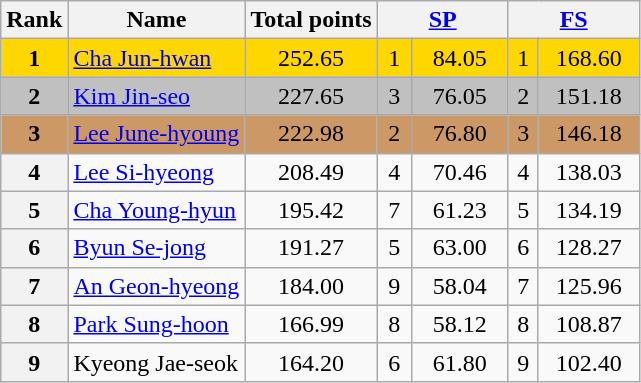<table class="wikitable sortable">
<tr>
<th>Rank</th>
<th>Name</th>
<th>Total points</th>
<th colspan="2" width="80px"><a href='#'>SP</a></th>
<th colspan="2" width="80px"><a href='#'>FS</a></th>
</tr>
<tr bgcolor="gold">
<td align="center"><strong>1</strong></td>
<td><a href='#'>Cha Jun-hwan</a></td>
<td align="center">252.65</td>
<td align="center">1</td>
<td align="center">84.05</td>
<td align="center">1</td>
<td align="center">168.60</td>
</tr>
<tr bgcolor="silver">
<td align="center"><strong>2</strong></td>
<td><a href='#'>Kim Jin-seo</a></td>
<td align="center">227.65</td>
<td align="center">3</td>
<td align="center">76.05</td>
<td align="center">2</td>
<td align="center">151.18</td>
</tr>
<tr bgcolor="cc9966">
<td align="center"><strong>3</strong></td>
<td><a href='#'>Lee June-hyoung</a></td>
<td align="center">222.98</td>
<td align="center">2</td>
<td align="center">76.80</td>
<td align="center">3</td>
<td align="center">146.18</td>
</tr>
<tr>
<th>4</th>
<td><a href='#'>Lee Si-hyeong</a></td>
<td align="center">208.49</td>
<td align="center">4</td>
<td align="center">70.46</td>
<td align="center">4</td>
<td align="center">138.03</td>
</tr>
<tr>
<th>5</th>
<td><a href='#'>Cha Young-hyun</a></td>
<td align="center">195.42</td>
<td align="center">7</td>
<td align="center">61.23</td>
<td align="center">5</td>
<td align="center">134.19</td>
</tr>
<tr>
<th>6</th>
<td><a href='#'>Byun Se-jong</a></td>
<td align="center">191.27</td>
<td align="center">5</td>
<td align="center">63.00</td>
<td align="center">6</td>
<td align="center">128.27</td>
</tr>
<tr>
<th>7</th>
<td><a href='#'>An Geon-hyeong</a></td>
<td align="center">184.00</td>
<td align="center">9</td>
<td align="center">58.04</td>
<td align="center">7</td>
<td align="center">125.96</td>
</tr>
<tr>
<th>8</th>
<td><a href='#'>Park Sung-hoon</a></td>
<td align="center">166.99</td>
<td align="center">8</td>
<td align="center">58.12</td>
<td align="center">8</td>
<td align="center">108.87</td>
</tr>
<tr>
<th>9</th>
<td>Kyeong Jae-seok</td>
<td align="center">164.20</td>
<td align="center">6</td>
<td align="center">61.80</td>
<td align="center">9</td>
<td align="center">102.40</td>
</tr>
</table>
